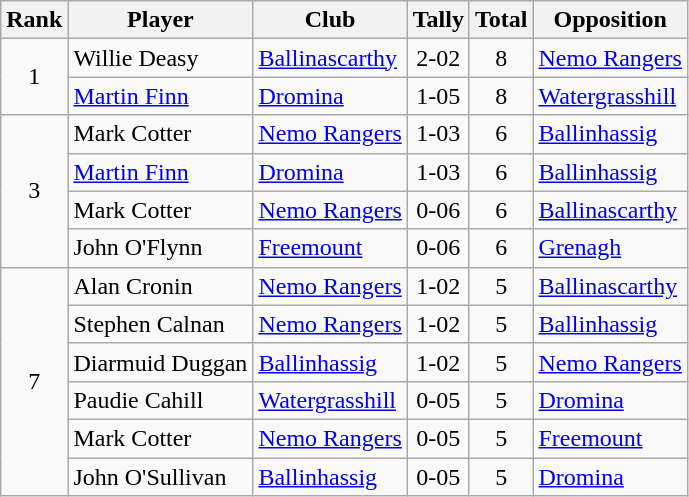<table class="wikitable">
<tr>
<th>Rank</th>
<th>Player</th>
<th>Club</th>
<th>Tally</th>
<th>Total</th>
<th>Opposition</th>
</tr>
<tr>
<td rowspan="2" style="text-align:center;">1</td>
<td>Willie Deasy</td>
<td><a href='#'>Ballinascarthy</a></td>
<td align=center>2-02</td>
<td align=center>8</td>
<td><a href='#'>Nemo Rangers</a></td>
</tr>
<tr>
<td><a href='#'>Martin Finn</a></td>
<td><a href='#'>Dromina</a></td>
<td align=center>1-05</td>
<td align=center>8</td>
<td><a href='#'>Watergrasshill</a></td>
</tr>
<tr>
<td rowspan="4" style="text-align:center;">3</td>
<td>Mark Cotter</td>
<td><a href='#'>Nemo Rangers</a></td>
<td align=center>1-03</td>
<td align=center>6</td>
<td><a href='#'>Ballinhassig</a></td>
</tr>
<tr>
<td><a href='#'>Martin Finn</a></td>
<td><a href='#'>Dromina</a></td>
<td align=center>1-03</td>
<td align=center>6</td>
<td><a href='#'>Ballinhassig</a></td>
</tr>
<tr>
<td>Mark Cotter</td>
<td><a href='#'>Nemo Rangers</a></td>
<td align=center>0-06</td>
<td align=center>6</td>
<td><a href='#'>Ballinascarthy</a></td>
</tr>
<tr>
<td>John O'Flynn</td>
<td><a href='#'>Freemount</a></td>
<td align=center>0-06</td>
<td align=center>6</td>
<td><a href='#'>Grenagh</a></td>
</tr>
<tr>
<td rowspan="6" style="text-align:center;">7</td>
<td>Alan Cronin</td>
<td><a href='#'>Nemo Rangers</a></td>
<td align=center>1-02</td>
<td align=center>5</td>
<td><a href='#'>Ballinascarthy</a></td>
</tr>
<tr>
<td>Stephen Calnan</td>
<td><a href='#'>Nemo Rangers</a></td>
<td align=center>1-02</td>
<td align=center>5</td>
<td><a href='#'>Ballinhassig</a></td>
</tr>
<tr>
<td>Diarmuid Duggan</td>
<td><a href='#'>Ballinhassig</a></td>
<td align=center>1-02</td>
<td align=center>5</td>
<td><a href='#'>Nemo Rangers</a></td>
</tr>
<tr>
<td>Paudie Cahill</td>
<td><a href='#'>Watergrasshill</a></td>
<td align=center>0-05</td>
<td align=center>5</td>
<td><a href='#'>Dromina</a></td>
</tr>
<tr>
<td>Mark Cotter</td>
<td><a href='#'>Nemo Rangers</a></td>
<td align=center>0-05</td>
<td align=center>5</td>
<td><a href='#'>Freemount</a></td>
</tr>
<tr>
<td>John O'Sullivan</td>
<td><a href='#'>Ballinhassig</a></td>
<td align=center>0-05</td>
<td align=center>5</td>
<td><a href='#'>Dromina</a></td>
</tr>
</table>
